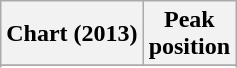<table class="wikitable sortable plainrowheaders" style="text-align:center">
<tr>
<th>Chart (2013)</th>
<th>Peak<br>position</th>
</tr>
<tr>
</tr>
<tr>
</tr>
<tr>
</tr>
<tr>
</tr>
</table>
